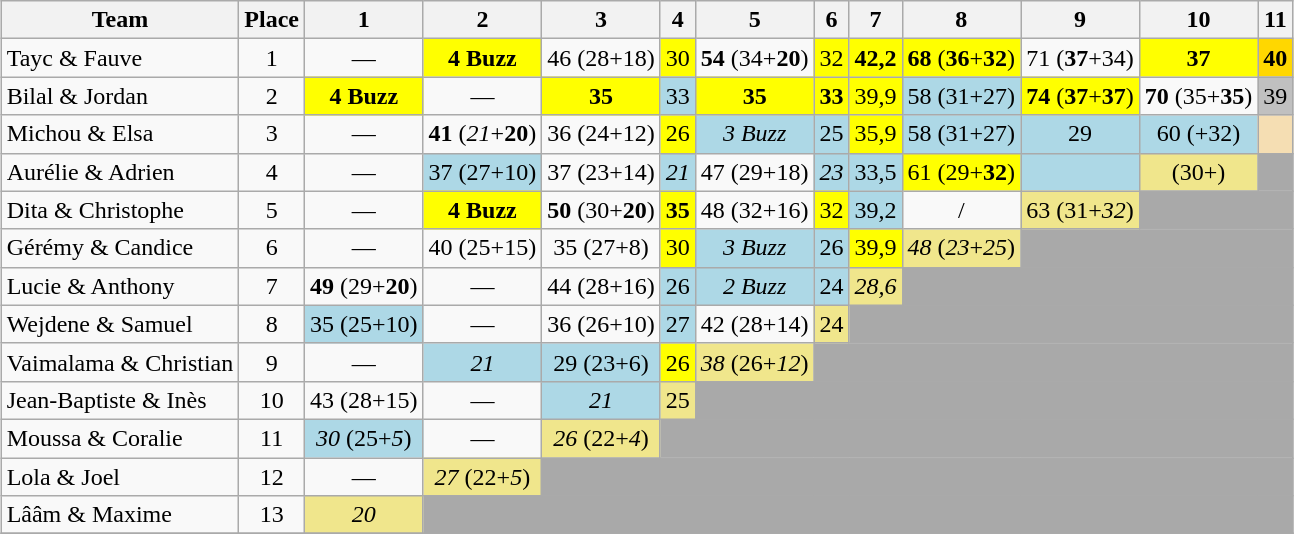<table class="wikitable sortable" style="margin:auto; text-align:center;">
<tr>
<th>Team</th>
<th>Place</th>
<th>1</th>
<th>2</th>
<th>3</th>
<th>4</th>
<th>5</th>
<th>6</th>
<th>7</th>
<th>8</th>
<th>9</th>
<th>10</th>
<th>11</th>
</tr>
<tr>
<td style="text-align:left;">Tayc & Fauve</td>
<td>1</td>
<td>—</td>
<td style="background:yellow;"><span><strong>4 Buzz</strong></span></td>
<td>46 (28+18)</td>
<td style="background:yellow;">30</td>
<td><span><strong>54</strong></span> (34+<span><strong>20</strong></span>)</td>
<td style="background:yellow;">32</td>
<td style="background:yellow;"><span><strong>42,2</strong></span></td>
<td style="background:yellow;"><span><strong>68</strong></span> (<span><strong>36</strong></span>+<span><strong>32</strong></span>)</td>
<td>71 (<span><strong>37</strong></span>+34)</td>
<td style="background:yellow;"><span><strong>37</strong></span></td>
<td bgcolor="gold"><span><strong>40</strong></span></td>
</tr>
<tr>
<td style="text-align:left;">Bilal & Jordan</td>
<td>2</td>
<td style="background:yellow;"><span><strong>4 Buzz</strong></span></td>
<td>—</td>
<td style="background:yellow;"><span><strong>35</strong></span></td>
<td bgcolor="lightblue">33</td>
<td style="background:yellow;"><span><strong>35</strong></span></td>
<td style="background:yellow;"><span><strong>33</strong></span></td>
<td style="background:yellow;">39,9</td>
<td bgcolor="lightblue">58 (31+27)</td>
<td style="background:yellow;"><span><strong>74</strong></span> (<span><strong>37</strong></span>+<span><strong>37</strong></span>)</td>
<td><span><strong>70</strong></span> (35+<span><strong>35</strong></span>)</td>
<td bgcolor="silver">39</td>
</tr>
<tr>
<td style="text-align:left;">Michou & Elsa</td>
<td>3</td>
<td>—</td>
<td><span><strong>41</strong></span> (<span><em>21</em></span>+<span><strong>20</strong></span>)</td>
<td>36 (24+12)</td>
<td style="background:yellow;">26</td>
<td bgcolor="lightblue"><span><em>3 Buzz</em></span></td>
<td bgcolor="lightblue">25</td>
<td style="background:yellow;">35,9</td>
<td bgcolor="lightblue">58 (31+27)</td>
<td bgcolor="lightblue">29</td>
<td bgcolor="lightblue">60 (+32)</td>
<td style="background-color:wheat;"></td>
</tr>
<tr>
<td style="text-align:left;">Aurélie & Adrien</td>
<td>4</td>
<td>—</td>
<td bgcolor="lightblue">37 (27+10)</td>
<td>37 (23+14)</td>
<td bgcolor="lightblue"><span><em>21</em></span></td>
<td>47 (29+18)</td>
<td bgcolor="lightblue"><span><em>23</em></span></td>
<td bgcolor="lightblue">33,5</td>
<td style="background:yellow;">61 (29+<span><strong>32</strong></span>)</td>
<td bgcolor="lightblue"></td>
<td bgcolor="Khaki"> (30+)</td>
<td colspan=6 style="background:darkgrey;"></td>
</tr>
<tr>
<td style="text-align:left;">Dita & Christophe</td>
<td>5</td>
<td>—</td>
<td style="background:yellow;"><span><strong>4 Buzz</strong></span></td>
<td><span><strong>50</strong></span> (30+<span><strong>20</strong></span>)</td>
<td style="background:yellow;"><span><strong>35</strong></span></td>
<td>48 (32+16)</td>
<td style="background:yellow;">32</td>
<td bgcolor="lightblue">39,2</td>
<td>/</td>
<td bgcolor="Khaki">63 (31+<span><em>32</em></span>)</td>
<td colspan=7 style="background:darkgrey;"></td>
</tr>
<tr>
<td style="text-align:left;">Gérémy & Candice</td>
<td>6</td>
<td>—</td>
<td>40 (25+15)</td>
<td>35 (27+8)</td>
<td style="background:yellow;">30</td>
<td bgcolor="lightblue"><span><em>3 Buzz</em></span></td>
<td bgcolor="lightblue">26</td>
<td style="background:yellow;">39,9</td>
<td bgcolor="Khaki"><span><em>48</em></span> (<span><em>23</em></span>+<span><em>25</em></span>)</td>
<td colspan=8 style="background:darkgrey;"></td>
</tr>
<tr>
<td style="text-align:left;">Lucie & Anthony</td>
<td>7</td>
<td><span><strong>49</strong></span> (29+<span><strong>20</strong></span>)</td>
<td>—</td>
<td>44 (28+16)</td>
<td bgcolor="lightblue">26</td>
<td bgcolor="lightblue"><span><em>2 Buzz</em></span></td>
<td bgcolor="lightblue">24</td>
<td bgcolor="Khaki"><span><em>28,6</em></span></td>
<td colspan=8 style="background:darkgrey;"></td>
</tr>
<tr>
<td style="text-align:left;">Wejdene & Samuel</td>
<td>8</td>
<td bgcolor="lightblue">35 (25+10)</td>
<td>—</td>
<td>36 (26+10)</td>
<td bgcolor="lightblue">27</td>
<td>42 (28+14)</td>
<td bgcolor="Khaki">24</td>
<td colspan=9 style="background:darkgrey;"></td>
</tr>
<tr>
<td style="text-align:left;">Vaimalama & Christian</td>
<td>9</td>
<td>—</td>
<td bgcolor="lightblue"><span><em>21</em></span></td>
<td bgcolor="lightblue">29 (23+6)</td>
<td style="background:yellow;">26</td>
<td bgcolor="Khaki"><span><em>38</em></span> (26+<span><em>12</em></span>)</td>
<td colspan=9 style="background:darkgrey;"></td>
</tr>
<tr>
<td style="text-align:left;">Jean-Baptiste & Inès</td>
<td>10</td>
<td>43 (28+15)</td>
<td>—</td>
<td bgcolor="lightblue"><span><em>21</em></span></td>
<td bgcolor="Khaki">25</td>
<td colspan=9 style="background:darkgrey;"></td>
</tr>
<tr>
<td style="text-align:left;">Moussa & Coralie</td>
<td>11</td>
<td bgcolor="lightblue"><span><em>30</em></span> (25+<span><em>5</em></span>)</td>
<td>—</td>
<td bgcolor="Khaki"><span><em>26</em></span> (22+<span><em>4</em></span>)</td>
<td colspan=9 style="background:darkgrey;"></td>
</tr>
<tr>
<td style="text-align:left;">Lola & Joel</td>
<td>12</td>
<td>—</td>
<td bgcolor="Khaki"><span><em>27</em></span> (22+<span><em>5</em></span>)</td>
<td colspan=9 style="background:darkgrey;"></td>
</tr>
<tr>
<td style="text-align:left;">Lââm & Maxime</td>
<td>13</td>
<td bgcolor="Khaki"><span><em>20</em></span></td>
<td colspan=10 style="background:darkgrey;"></td>
</tr>
<tr>
</tr>
</table>
